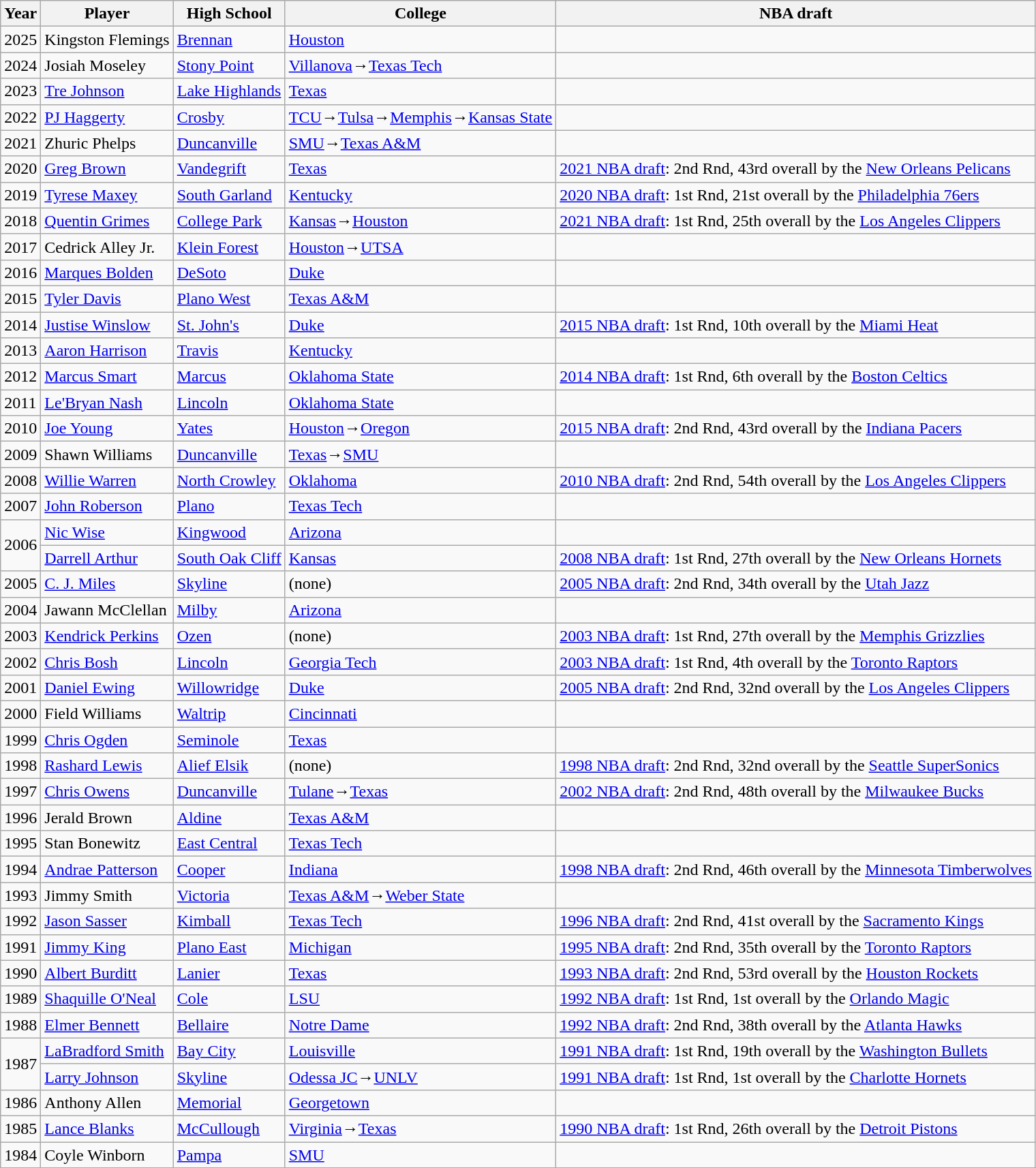<table class="wikitable sortable">
<tr>
<th>Year</th>
<th>Player</th>
<th>High School</th>
<th>College</th>
<th>NBA draft</th>
</tr>
<tr>
<td>2025</td>
<td>Kingston Flemings</td>
<td><a href='#'> Brennan</a></td>
<td><a href='#'>Houston</a></td>
<td></td>
</tr>
<tr>
<td>2024</td>
<td>Josiah Moseley</td>
<td><a href='#'>Stony Point</a></td>
<td><a href='#'>Villanova</a>→<a href='#'>Texas Tech</a></td>
<td></td>
</tr>
<tr>
<td>2023</td>
<td><a href='#'>Tre Johnson</a></td>
<td><a href='#'>Lake Highlands</a></td>
<td><a href='#'>Texas</a></td>
<td></td>
</tr>
<tr>
<td>2022</td>
<td><a href='#'>PJ Haggerty</a></td>
<td><a href='#'>Crosby</a></td>
<td><a href='#'>TCU</a>→<a href='#'>Tulsa</a>→<a href='#'>Memphis</a>→<a href='#'>Kansas State</a></td>
<td></td>
</tr>
<tr>
<td>2021</td>
<td>Zhuric Phelps</td>
<td><a href='#'>Duncanville</a></td>
<td><a href='#'>SMU</a>→<a href='#'>Texas A&M</a></td>
<td></td>
</tr>
<tr>
<td>2020</td>
<td><a href='#'>Greg Brown</a></td>
<td><a href='#'>Vandegrift</a></td>
<td><a href='#'>Texas</a></td>
<td><a href='#'>2021 NBA draft</a>: 2nd Rnd, 43rd overall by the <a href='#'>New Orleans Pelicans</a></td>
</tr>
<tr>
<td>2019</td>
<td><a href='#'>Tyrese Maxey</a></td>
<td><a href='#'>South Garland</a></td>
<td><a href='#'>Kentucky</a></td>
<td><a href='#'>2020 NBA draft</a>: 1st Rnd, 21st overall by the <a href='#'>Philadelphia 76ers</a></td>
</tr>
<tr>
<td>2018</td>
<td><a href='#'>Quentin Grimes</a></td>
<td><a href='#'>College Park</a></td>
<td><a href='#'>Kansas</a>→<a href='#'>Houston</a></td>
<td><a href='#'>2021 NBA draft</a>: 1st Rnd, 25th overall by the <a href='#'>Los Angeles Clippers</a></td>
</tr>
<tr>
<td>2017</td>
<td>Cedrick Alley Jr.</td>
<td><a href='#'>Klein Forest</a></td>
<td><a href='#'>Houston</a>→<a href='#'>UTSA</a></td>
<td></td>
</tr>
<tr>
<td>2016</td>
<td><a href='#'>Marques Bolden</a></td>
<td><a href='#'>DeSoto</a></td>
<td><a href='#'>Duke</a></td>
<td></td>
</tr>
<tr>
<td>2015</td>
<td><a href='#'>Tyler Davis</a></td>
<td><a href='#'>Plano West</a></td>
<td><a href='#'>Texas A&M</a></td>
<td></td>
</tr>
<tr>
<td>2014</td>
<td><a href='#'>Justise Winslow</a></td>
<td><a href='#'>St. John's</a></td>
<td><a href='#'>Duke</a></td>
<td><a href='#'>2015 NBA draft</a>: 1st Rnd, 10th overall by the <a href='#'>Miami Heat</a></td>
</tr>
<tr>
<td>2013</td>
<td><a href='#'>Aaron Harrison</a></td>
<td><a href='#'>Travis</a></td>
<td><a href='#'>Kentucky</a></td>
<td></td>
</tr>
<tr>
<td>2012</td>
<td><a href='#'>Marcus Smart</a></td>
<td><a href='#'>Marcus</a></td>
<td><a href='#'>Oklahoma State</a></td>
<td><a href='#'>2014 NBA draft</a>: 1st Rnd, 6th overall by the <a href='#'>Boston Celtics</a></td>
</tr>
<tr>
<td>2011</td>
<td><a href='#'>Le'Bryan Nash</a></td>
<td><a href='#'>Lincoln</a></td>
<td><a href='#'>Oklahoma State</a></td>
<td></td>
</tr>
<tr>
<td>2010</td>
<td><a href='#'>Joe Young</a></td>
<td><a href='#'>Yates</a></td>
<td><a href='#'>Houston</a>→<a href='#'>Oregon</a></td>
<td><a href='#'>2015 NBA draft</a>: 2nd Rnd, 43rd overall by the <a href='#'>Indiana Pacers</a></td>
</tr>
<tr>
<td>2009</td>
<td>Shawn Williams</td>
<td><a href='#'>Duncanville</a></td>
<td><a href='#'>Texas</a>→<a href='#'>SMU</a></td>
<td></td>
</tr>
<tr>
<td>2008</td>
<td><a href='#'>Willie Warren</a></td>
<td><a href='#'>North Crowley</a></td>
<td><a href='#'>Oklahoma</a></td>
<td><a href='#'>2010 NBA draft</a>: 2nd Rnd, 54th overall by the <a href='#'>Los Angeles Clippers</a></td>
</tr>
<tr>
<td>2007</td>
<td><a href='#'>John Roberson</a></td>
<td><a href='#'>Plano</a></td>
<td><a href='#'>Texas Tech</a></td>
<td></td>
</tr>
<tr>
<td rowspan=2>2006</td>
<td><a href='#'>Nic Wise</a></td>
<td><a href='#'>Kingwood</a></td>
<td><a href='#'>Arizona</a></td>
<td></td>
</tr>
<tr>
<td><a href='#'>Darrell Arthur</a></td>
<td><a href='#'>South Oak Cliff</a></td>
<td><a href='#'>Kansas</a></td>
<td><a href='#'>2008 NBA draft</a>: 1st Rnd, 27th overall by the <a href='#'>New Orleans Hornets</a></td>
</tr>
<tr>
<td>2005</td>
<td><a href='#'>C. J. Miles</a></td>
<td><a href='#'>Skyline</a></td>
<td>(none)</td>
<td><a href='#'>2005 NBA draft</a>: 2nd Rnd, 34th overall by the <a href='#'>Utah Jazz</a></td>
</tr>
<tr>
<td>2004</td>
<td>Jawann McClellan</td>
<td><a href='#'>Milby</a></td>
<td><a href='#'>Arizona</a></td>
<td></td>
</tr>
<tr>
<td>2003</td>
<td><a href='#'>Kendrick Perkins</a></td>
<td><a href='#'>Ozen</a></td>
<td>(none)</td>
<td><a href='#'>2003 NBA draft</a>: 1st Rnd, 27th overall by the <a href='#'>Memphis Grizzlies</a></td>
</tr>
<tr>
<td>2002</td>
<td><a href='#'>Chris Bosh</a></td>
<td><a href='#'>Lincoln</a></td>
<td><a href='#'>Georgia Tech</a></td>
<td><a href='#'>2003 NBA draft</a>: 1st Rnd, 4th overall by the <a href='#'>Toronto Raptors</a></td>
</tr>
<tr>
<td>2001</td>
<td><a href='#'>Daniel Ewing</a></td>
<td><a href='#'>Willowridge</a></td>
<td><a href='#'>Duke</a></td>
<td><a href='#'>2005 NBA draft</a>: 2nd Rnd, 32nd overall by the <a href='#'>Los Angeles Clippers</a></td>
</tr>
<tr>
<td>2000</td>
<td>Field Williams</td>
<td><a href='#'>Waltrip</a></td>
<td><a href='#'>Cincinnati</a></td>
<td></td>
</tr>
<tr>
<td>1999</td>
<td><a href='#'>Chris Ogden</a></td>
<td><a href='#'>Seminole</a></td>
<td><a href='#'>Texas</a></td>
<td></td>
</tr>
<tr>
<td>1998</td>
<td><a href='#'>Rashard Lewis</a></td>
<td><a href='#'>Alief Elsik</a></td>
<td>(none)</td>
<td><a href='#'>1998 NBA draft</a>: 2nd Rnd, 32nd overall by the <a href='#'>Seattle SuperSonics</a></td>
</tr>
<tr>
<td>1997</td>
<td><a href='#'>Chris Owens</a></td>
<td><a href='#'>Duncanville</a></td>
<td><a href='#'>Tulane</a>→<a href='#'>Texas</a></td>
<td><a href='#'>2002 NBA draft</a>: 2nd Rnd, 48th overall by the <a href='#'>Milwaukee Bucks</a></td>
</tr>
<tr>
<td>1996</td>
<td>Jerald Brown</td>
<td><a href='#'>Aldine</a></td>
<td><a href='#'>Texas A&M</a></td>
<td></td>
</tr>
<tr>
<td>1995</td>
<td>Stan Bonewitz</td>
<td><a href='#'>East Central</a></td>
<td><a href='#'>Texas Tech</a></td>
<td></td>
</tr>
<tr>
<td>1994</td>
<td><a href='#'>Andrae Patterson</a></td>
<td><a href='#'>Cooper</a></td>
<td><a href='#'>Indiana</a></td>
<td><a href='#'>1998 NBA draft</a>: 2nd Rnd, 46th overall by the <a href='#'>Minnesota Timberwolves</a></td>
</tr>
<tr>
<td>1993</td>
<td>Jimmy Smith</td>
<td><a href='#'>Victoria</a></td>
<td><a href='#'>Texas A&M</a>→<a href='#'>Weber State</a></td>
<td></td>
</tr>
<tr>
<td>1992</td>
<td><a href='#'>Jason Sasser</a></td>
<td><a href='#'>Kimball</a></td>
<td><a href='#'>Texas Tech</a></td>
<td><a href='#'>1996 NBA draft</a>: 2nd Rnd, 41st overall by the <a href='#'>Sacramento Kings</a></td>
</tr>
<tr>
<td>1991</td>
<td><a href='#'>Jimmy King</a></td>
<td><a href='#'>Plano East</a></td>
<td><a href='#'>Michigan</a></td>
<td><a href='#'>1995 NBA draft</a>: 2nd Rnd, 35th overall by the <a href='#'>Toronto Raptors</a></td>
</tr>
<tr>
<td>1990</td>
<td><a href='#'>Albert Burditt</a></td>
<td><a href='#'>Lanier</a></td>
<td><a href='#'>Texas</a></td>
<td><a href='#'>1993 NBA draft</a>: 2nd Rnd, 53rd overall by the <a href='#'>Houston Rockets</a></td>
</tr>
<tr>
<td>1989</td>
<td><a href='#'>Shaquille O'Neal</a></td>
<td><a href='#'>Cole</a></td>
<td><a href='#'>LSU</a></td>
<td><a href='#'>1992 NBA draft</a>: 1st Rnd, 1st overall by the <a href='#'>Orlando Magic</a></td>
</tr>
<tr>
<td>1988</td>
<td><a href='#'>Elmer Bennett</a></td>
<td><a href='#'>Bellaire</a></td>
<td><a href='#'>Notre Dame</a></td>
<td><a href='#'>1992 NBA draft</a>: 2nd Rnd, 38th overall by the <a href='#'>Atlanta Hawks</a></td>
</tr>
<tr>
<td rowspan=2>1987</td>
<td><a href='#'>LaBradford Smith</a></td>
<td><a href='#'>Bay City</a></td>
<td><a href='#'>Louisville</a></td>
<td><a href='#'>1991 NBA draft</a>: 1st Rnd, 19th overall by the <a href='#'>Washington Bullets</a></td>
</tr>
<tr>
<td><a href='#'>Larry Johnson</a></td>
<td><a href='#'>Skyline</a></td>
<td><a href='#'>Odessa JC</a>→<a href='#'>UNLV</a></td>
<td><a href='#'>1991 NBA draft</a>: 1st Rnd, 1st overall by the <a href='#'>Charlotte Hornets</a></td>
</tr>
<tr>
<td>1986</td>
<td>Anthony Allen</td>
<td><a href='#'>Memorial</a></td>
<td><a href='#'>Georgetown</a></td>
<td></td>
</tr>
<tr>
<td>1985</td>
<td><a href='#'>Lance Blanks</a></td>
<td><a href='#'>McCullough</a></td>
<td><a href='#'>Virginia</a>→<a href='#'>Texas</a></td>
<td><a href='#'>1990 NBA draft</a>: 1st Rnd, 26th overall by the <a href='#'>Detroit Pistons</a></td>
</tr>
<tr>
<td>1984</td>
<td>Coyle Winborn</td>
<td><a href='#'>Pampa</a></td>
<td><a href='#'>SMU</a></td>
<td></td>
</tr>
<tr>
</tr>
</table>
